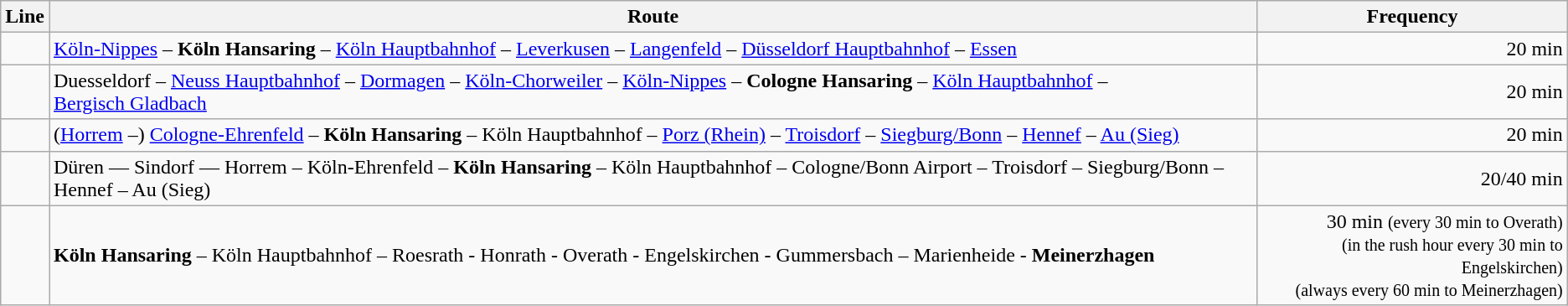<table class="wikitable">
<tr class="hintergrundfarbe5">
<th>Line</th>
<th>Route</th>
<th>Frequency</th>
</tr>
<tr>
<td></td>
<td><a href='#'>Köln-Nippes</a> – <strong>Köln Hansaring</strong> – <a href='#'>Köln Hauptbahnhof</a> – <a href='#'>Leverkusen</a> – <a href='#'>Langenfeld</a> – <a href='#'>Düsseldorf Hauptbahnhof</a> – <a href='#'>Essen</a></td>
<td align="right">20 min</td>
</tr>
<tr>
<td></td>
<td>Duesseldorf – <a href='#'>Neuss Hauptbahnhof</a> – <a href='#'>Dormagen</a> – <a href='#'>Köln-Chorweiler</a> – <a href='#'>Köln-Nippes</a> – <strong>Cologne Hansaring</strong> – <a href='#'>Köln Hauptbahnhof</a> – <a href='#'>Bergisch Gladbach</a></td>
<td align="right">20 min</td>
</tr>
<tr>
<td></td>
<td>(<a href='#'>Horrem</a> –) <a href='#'>Cologne-Ehrenfeld</a> – <strong>Köln Hansaring</strong> – Köln Hauptbahnhof – <a href='#'>Porz (Rhein)</a> – <a href='#'>Troisdorf</a> – <a href='#'>Siegburg/Bonn</a> – <a href='#'>Hennef</a> – <a href='#'>Au (Sieg)</a></td>
<td align="right">20 min</td>
</tr>
<tr>
<td></td>
<td>Düren — Sindorf — Horrem – Köln-Ehrenfeld – <strong>Köln Hansaring</strong> – Köln Hauptbahnhof – Cologne/Bonn Airport – Troisdorf – Siegburg/Bonn – Hennef – Au (Sieg)</td>
<td align="right">20/40 min</td>
</tr>
<tr>
<td></td>
<td><strong>Köln Hansaring</strong> – Köln Hauptbahnhof – Roesrath - Honrath - Overath - Engelskirchen - Gummersbach – Marienheide - <strong>Meinerzhagen</strong></td>
<td align="right">30 min <small>(every 30 min to Overath)</small><br><small>(in the rush hour every 30 min to Engelskirchen)</small><br><small>(always every 60 min to Meinerzhagen)</small></td>
</tr>
</table>
